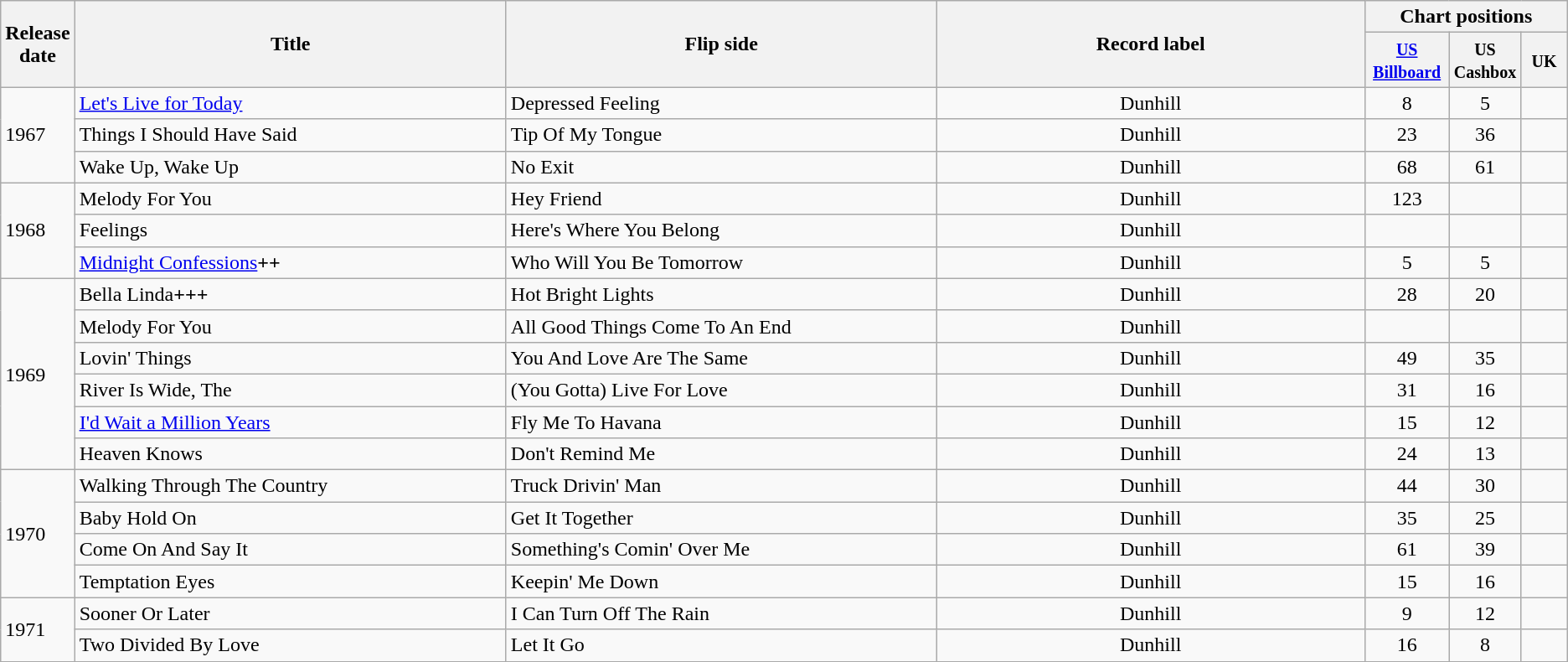<table class="wikitable">
<tr>
<th width="20" rowspan="2">Release date</th>
<th width="350" rowspan="2">Title</th>
<th width="350" rowspan="2">Flip side</th>
<th width="350" rowspan="2">Record label</th>
<th colspan="4">Chart positions</th>
</tr>
<tr>
<th width="60"><small><a href='#'>US Billboard</a></small></th>
<th width="50"><small> US Cashbox </small></th>
<th width="30"><small>UK</small></th>
</tr>
<tr>
<td rowspan="3">1967</td>
<td><a href='#'>Let's Live for Today</a></td>
<td>Depressed Feeling</td>
<td align="center">Dunhill</td>
<td align="center">8</td>
<td align="center">5</td>
<td align="center"></td>
</tr>
<tr>
<td>Things I Should Have Said</td>
<td>Tip Of My Tongue</td>
<td align="center">Dunhill</td>
<td align="center">23</td>
<td align="center">36</td>
<td align="center"></td>
</tr>
<tr>
<td>Wake Up, Wake Up</td>
<td>No Exit</td>
<td align="center">Dunhill</td>
<td align="center">68</td>
<td align="center">61</td>
<td align="center"></td>
</tr>
<tr>
<td rowspan="3">1968</td>
<td>Melody For You</td>
<td>Hey Friend</td>
<td align="center">Dunhill</td>
<td align="center">123</td>
<td align="center"></td>
<td align="center"></td>
</tr>
<tr>
<td>Feelings</td>
<td>Here's Where You Belong</td>
<td align="center">Dunhill</td>
<td align="center"></td>
<td align="center"></td>
<td align="center"></td>
</tr>
<tr>
<td><a href='#'>Midnight Confessions</a><strong>++</strong></td>
<td>Who Will You Be Tomorrow</td>
<td align="center">Dunhill</td>
<td align="center">5</td>
<td align="center">5</td>
<td align="center"></td>
</tr>
<tr>
<td rowspan="6">1969</td>
<td>Bella Linda<strong>+++</strong></td>
<td>Hot Bright Lights</td>
<td align="center">Dunhill</td>
<td align="center">28</td>
<td align="center">20</td>
<td align="center"></td>
</tr>
<tr>
<td>Melody For You</td>
<td>All Good Things Come To An End</td>
<td align="center">Dunhill</td>
<td align="center"></td>
<td align="center"></td>
<td align="center"></td>
</tr>
<tr>
<td>Lovin' Things</td>
<td>You And Love Are The Same</td>
<td align="center">Dunhill</td>
<td align="center">49</td>
<td align="center">35</td>
<td align="center"></td>
</tr>
<tr>
<td>River Is Wide, The</td>
<td>(You Gotta) Live For Love</td>
<td align="center">Dunhill</td>
<td align="center">31</td>
<td align="center">16</td>
<td align="center"></td>
</tr>
<tr>
<td><a href='#'>I'd Wait a Million Years</a></td>
<td>Fly Me To Havana</td>
<td align="center">Dunhill</td>
<td align="center">15</td>
<td align="center">12</td>
<td align="center"></td>
</tr>
<tr>
<td>Heaven Knows</td>
<td>Don't Remind Me</td>
<td align="center">Dunhill</td>
<td align="center">24</td>
<td align="center">13</td>
<td align="center"></td>
</tr>
<tr>
<td rowspan="4">1970</td>
<td>Walking Through The Country</td>
<td>Truck Drivin' Man</td>
<td align="center">Dunhill</td>
<td align="center">44</td>
<td align="center">30</td>
<td align="center"></td>
</tr>
<tr>
<td>Baby Hold On</td>
<td>Get It Together</td>
<td align="center">Dunhill</td>
<td align="center">35</td>
<td align="center">25</td>
<td align="center"></td>
</tr>
<tr>
<td>Come On And Say It</td>
<td>Something's Comin' Over Me</td>
<td align="center">Dunhill</td>
<td align="center">61</td>
<td align="center">39</td>
<td align="center"></td>
</tr>
<tr>
<td>Temptation Eyes</td>
<td>Keepin' Me Down</td>
<td align="center">Dunhill</td>
<td align="center">15</td>
<td align="center">16</td>
<td align="center"></td>
</tr>
<tr>
<td rowspan="2">1971</td>
<td>Sooner Or Later</td>
<td>I Can Turn Off The Rain</td>
<td align="center">Dunhill</td>
<td align="center">9</td>
<td align="center">12</td>
<td align="center"></td>
</tr>
<tr>
<td>Two Divided By Love</td>
<td>Let It Go</td>
<td align="center">Dunhill</td>
<td align="center">16</td>
<td align="center">8</td>
<td align="center"></td>
</tr>
<tr>
</tr>
</table>
